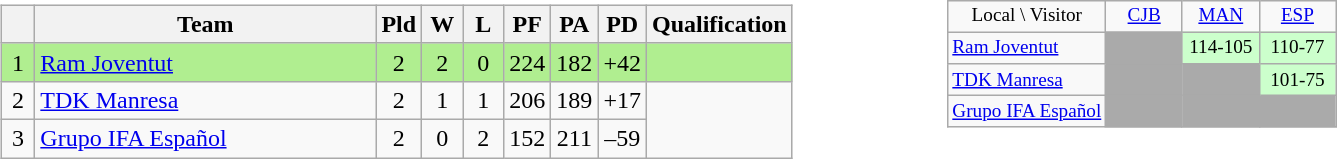<table>
<tr>
<td style="vertical-align:top; width:33%;"><br><table class="wikitable" style="text-align:center">
<tr>
<th width=15></th>
<th width=220>Team</th>
<th width=20>Pld</th>
<th width=20>W</th>
<th width=20>L</th>
<th width=20>PF</th>
<th width=20>PA</th>
<th width=20>PD</th>
<th width=20>Qualification</th>
</tr>
<tr style="background: #B0EE90">
<td>1</td>
<td align=left><a href='#'>Ram Joventut</a></td>
<td>2</td>
<td>2</td>
<td>0</td>
<td>224</td>
<td>182</td>
<td>+42</td>
<td></td>
</tr>
<tr>
<td>2</td>
<td align=left><a href='#'>TDK Manresa</a></td>
<td>2</td>
<td>1</td>
<td>1</td>
<td>206</td>
<td>189</td>
<td>+17</td>
</tr>
<tr>
<td>3</td>
<td align=left><a href='#'>Grupo IFA Español</a></td>
<td>2</td>
<td>0</td>
<td>2</td>
<td>152</td>
<td>211</td>
<td>–59</td>
</tr>
</table>
</td>
<td style="vertical-align:top; width:33%;"><br><table class="wikitable" style="text-align:center; font-size:80%">
<tr>
<td>Local \ Visitor</td>
<td width=45><a href='#'>CJB</a></td>
<td width=45><a href='#'>MAN</a></td>
<td width=45><a href='#'>ESP</a></td>
</tr>
<tr>
<td align=left><a href='#'>Ram Joventut</a></td>
<td style="background:#aaa;"></td>
<td style="background:#CFC">114-105</td>
<td style="background:#CFC">110-77</td>
</tr>
<tr>
<td align=left><a href='#'>TDK Manresa</a></td>
<td style="background:#aaa;"></td>
<td style="background:#aaa;"></td>
<td style="background:#CFC">101-75</td>
</tr>
<tr>
<td align=left><a href='#'>Grupo IFA Español</a></td>
<td style="background:#aaa;"></td>
<td style="background:#aaa;"></td>
<td style="background:#aaa;"></td>
</tr>
</table>
</td>
</tr>
</table>
